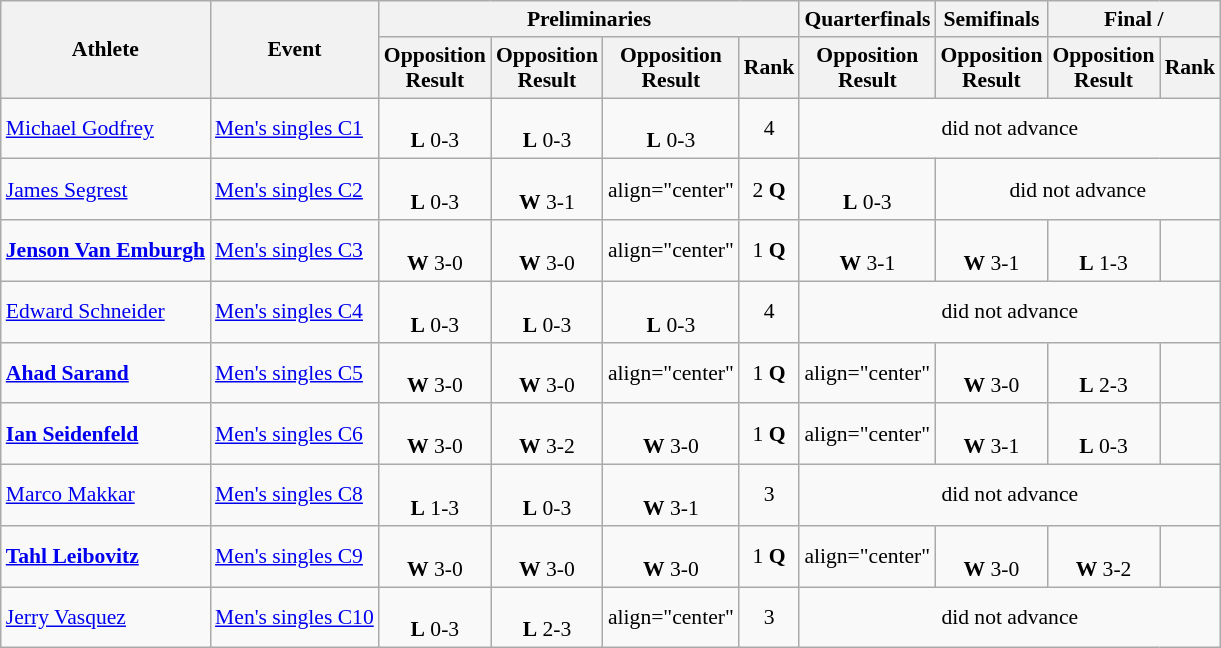<table class=wikitable style="font-size:90%">
<tr>
<th rowspan="2">Athlete</th>
<th rowspan="2">Event</th>
<th colspan="4">Preliminaries</th>
<th>Quarterfinals</th>
<th>Semifinals</th>
<th colspan="2">Final / </th>
</tr>
<tr>
<th>Opposition<br>Result</th>
<th>Opposition<br>Result</th>
<th>Opposition<br>Result</th>
<th>Rank</th>
<th>Opposition<br>Result</th>
<th>Opposition<br>Result</th>
<th>Opposition<br>Result</th>
<th>Rank</th>
</tr>
<tr>
<td><a href='#'>Michael Godfrey</a></td>
<td><a href='#'>Men's singles C1</a></td>
<td align="center"><br><strong>L</strong> 0-3</td>
<td align="center"><br><strong>L</strong> 0-3</td>
<td align="center"><br><strong>L</strong> 0-3</td>
<td align="center">4</td>
<td align="center" colspan=4>did not advance</td>
</tr>
<tr>
<td><a href='#'>James Segrest</a></td>
<td><a href='#'>Men's singles C2</a></td>
<td align="center"><br><strong>L</strong> 0-3</td>
<td align="center"><br><strong>W</strong> 3-1</td>
<td>align="center" </td>
<td align="center">2 <strong>Q</strong></td>
<td align="center"><br><strong>L</strong> 0-3</td>
<td align="center" colspan=3>did not advance</td>
</tr>
<tr>
<td><strong><a href='#'>Jenson Van Emburgh</a></strong></td>
<td><a href='#'>Men's singles C3</a></td>
<td align="center"><br><strong>W</strong> 3-0</td>
<td align="center"><br><strong>W</strong> 3-0</td>
<td>align="center" </td>
<td align="center">1 <strong>Q</strong></td>
<td align="center"><br><strong>W</strong> 3-1</td>
<td align="center"><br><strong>W</strong> 3-1</td>
<td align="center"><br><strong>L</strong> 1-3</td>
<td align="center"></td>
</tr>
<tr>
<td><a href='#'>Edward Schneider</a></td>
<td><a href='#'>Men's singles C4</a></td>
<td align="center"><br><strong>L</strong> 0-3</td>
<td align="center"><br><strong>L</strong> 0-3</td>
<td align="center"><br><strong>L</strong> 0-3</td>
<td align="center">4</td>
<td align="center" colspan=4>did not advance</td>
</tr>
<tr>
<td><strong><a href='#'>Ahad Sarand</a></strong></td>
<td><a href='#'>Men's singles C5</a></td>
<td align="center"><br><strong>W</strong> 3-0</td>
<td align="center"><br><strong>W</strong> 3-0</td>
<td>align="center" </td>
<td align="center">1 <strong>Q</strong></td>
<td>align="center" </td>
<td align="center"><br><strong>W</strong> 3-0</td>
<td align="center"><br><strong>L</strong> 2-3</td>
<td align="center"></td>
</tr>
<tr>
<td><strong><a href='#'>Ian Seidenfeld</a></strong></td>
<td><a href='#'>Men's singles C6</a></td>
<td align="center"><br><strong>W</strong> 3-0</td>
<td align="center"><br><strong>W</strong> 3-2</td>
<td align="center"><br><strong>W</strong> 3-0</td>
<td align="center">1 <strong>Q</strong></td>
<td>align="center" </td>
<td align="center"><br><strong>W</strong> 3-1</td>
<td align="center"><br><strong>L</strong> 0-3</td>
<td align="center"></td>
</tr>
<tr>
<td><a href='#'>Marco Makkar</a></td>
<td><a href='#'>Men's singles C8</a></td>
<td align="center"><br><strong>L</strong> 1-3</td>
<td align="center"><br><strong>L</strong> 0-3</td>
<td align="center"><br><strong>W</strong> 3-1</td>
<td align="center">3</td>
<td align="center" colspan=4>did not advance</td>
</tr>
<tr>
<td><strong><a href='#'>Tahl Leibovitz</a></strong></td>
<td><a href='#'>Men's singles C9</a></td>
<td align="center"><br><strong>W</strong> 3-0</td>
<td align="center"><br><strong>W</strong> 3-0</td>
<td align="center"><br><strong>W</strong> 3-0</td>
<td align="center">1 <strong>Q</strong></td>
<td>align="center" </td>
<td align="center"><br><strong>W</strong> 3-0</td>
<td align="center"><br><strong>W</strong> 3-2</td>
<td align="center"></td>
</tr>
<tr>
<td><a href='#'>Jerry Vasquez</a></td>
<td><a href='#'>Men's singles C10</a></td>
<td align="center"><br><strong>L</strong> 0-3</td>
<td align="center"><br><strong>L</strong> 2-3</td>
<td>align="center" </td>
<td align="center">3</td>
<td align="center" colspan=4>did not advance</td>
</tr>
</table>
